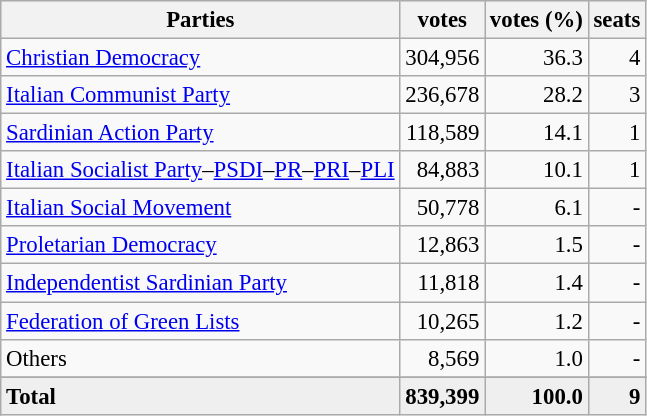<table class="wikitable" style="font-size:95%">
<tr bgcolor="EFEFEF">
<th>Parties</th>
<th>votes</th>
<th>votes (%)</th>
<th>seats</th>
</tr>
<tr>
<td><a href='#'>Christian Democracy</a></td>
<td align=right>304,956</td>
<td align=right>36.3</td>
<td align=right>4</td>
</tr>
<tr>
<td><a href='#'>Italian Communist Party</a></td>
<td align=right>236,678</td>
<td align=right>28.2</td>
<td align=right>3</td>
</tr>
<tr>
<td><a href='#'>Sardinian Action Party</a></td>
<td align=right>118,589</td>
<td align=right>14.1</td>
<td align=right>1</td>
</tr>
<tr>
<td><a href='#'>Italian Socialist Party</a>–<a href='#'>PSDI</a>–<a href='#'>PR</a>–<a href='#'>PRI</a>–<a href='#'>PLI</a></td>
<td align=right>84,883</td>
<td align=right>10.1</td>
<td align=right>1</td>
</tr>
<tr>
<td><a href='#'>Italian Social Movement</a></td>
<td align=right>50,778</td>
<td align=right>6.1</td>
<td align=right>-</td>
</tr>
<tr>
<td><a href='#'>Proletarian Democracy</a></td>
<td align=right>12,863</td>
<td align=right>1.5</td>
<td align=right>-</td>
</tr>
<tr>
<td><a href='#'>Independentist Sardinian Party</a></td>
<td align=right>11,818</td>
<td align=right>1.4</td>
<td align=right>-</td>
</tr>
<tr>
<td><a href='#'>Federation of Green Lists</a></td>
<td align=right>10,265</td>
<td align=right>1.2</td>
<td align=right>-</td>
</tr>
<tr>
<td>Others</td>
<td align=right>8,569</td>
<td align=right>1.0</td>
<td align=right>-</td>
</tr>
<tr>
</tr>
<tr bgcolor="EFEFEF">
<td><strong>Total</strong></td>
<td align=right><strong>839,399</strong></td>
<td align=right><strong>100.0</strong></td>
<td align=right><strong>9</strong></td>
</tr>
</table>
